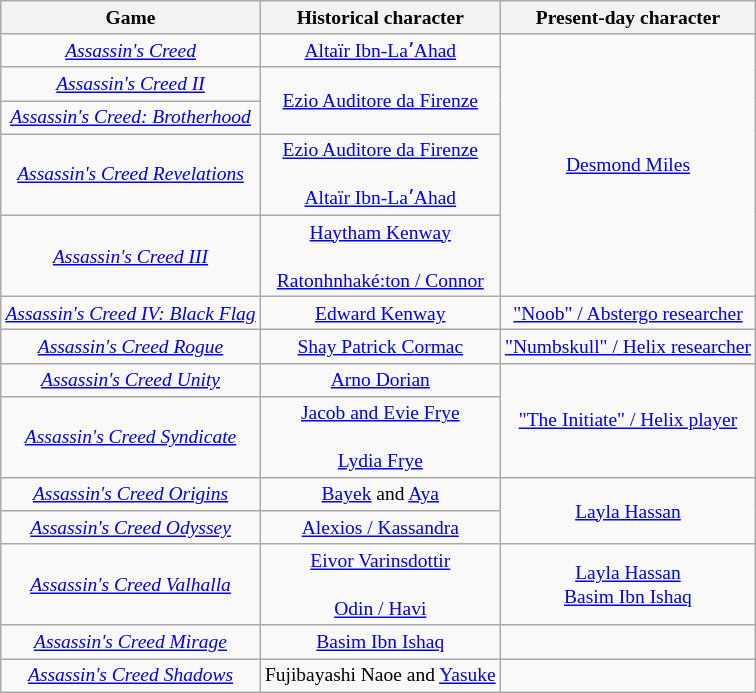<table class="wikitable mw-collapsible floatright" style="text-align: center; font-size: small;">
<tr>
<th>Game</th>
<th scope="col" style="text-align: center;">Historical character<br></th>
<th>Present-day character</th>
</tr>
<tr>
<td><em><a href='#'>Assassin's Creed</a></em></td>
<td rowspan="1"><a href='#'>Altaïr Ibn-LaʼAhad</a><br></td>
<td rowspan="5"><a href='#'>Desmond Miles</a></td>
</tr>
<tr>
<td><em><a href='#'>Assassin's Creed II</a></em></td>
<td rowspan="2"><a href='#'>Ezio Auditore da Firenze</a><br></td>
</tr>
<tr>
<td><em><a href='#'>Assassin's Creed: Brotherhood</a></em></td>
</tr>
<tr>
<td><em><a href='#'>Assassin's Creed Revelations</a></em></td>
<td><a href='#'>Ezio Auditore da Firenze</a><br><br><a href='#'>Altaïr Ibn-LaʼAhad</a><br></td>
</tr>
<tr>
<td><em><a href='#'>Assassin's Creed III</a></em></td>
<td><a href='#'>Haytham Kenway</a><br><br><a href='#'>Ratonhnhaké:ton / Connor</a><br></td>
</tr>
<tr>
<td><em><a href='#'>Assassin's Creed IV: Black Flag</a></em></td>
<td><a href='#'>Edward Kenway</a><br></td>
<td><a href='#'>"Noob" / Abstergo researcher</a></td>
</tr>
<tr>
<td><em><a href='#'>Assassin's Creed Rogue</a></em></td>
<td><a href='#'>Shay Patrick Cormac</a><br></td>
<td><a href='#'>"Numbskull" / Helix researcher</a></td>
</tr>
<tr>
<td><em><a href='#'>Assassin's Creed Unity</a></em></td>
<td><a href='#'>Arno Dorian</a><br></td>
<td rowspan="2"><a href='#'>"The Initiate" / Helix player</a></td>
</tr>
<tr>
<td><em><a href='#'>Assassin's Creed Syndicate</a></em></td>
<td><a href='#'>Jacob and Evie Frye</a><br><br><a href='#'>Lydia Frye</a><br></td>
</tr>
<tr>
<td><em><a href='#'>Assassin's Creed Origins</a></em></td>
<td><a href='#'>Bayek</a> and <a href='#'>Aya</a><br></td>
<td rowspan="2"><a href='#'>Layla Hassan</a></td>
</tr>
<tr>
<td><em><a href='#'>Assassin's Creed Odyssey</a></em></td>
<td><a href='#'>Alexios / Kassandra</a><br></td>
</tr>
<tr>
<td><em><a href='#'>Assassin's Creed Valhalla</a></em></td>
<td><a href='#'>Eivor Varinsdottir</a><br><br><a href='#'>Odin / Havi</a><br></td>
<td><a href='#'>Layla Hassan</a><br><a href='#'>Basim Ibn Ishaq</a></td>
</tr>
<tr>
<td><em><a href='#'>Assassin's Creed Mirage</a></em></td>
<td><a href='#'>Basim Ibn Ishaq</a><br></td>
<td></td>
</tr>
<tr>
<td><em><a href='#'>Assassin's Creed Shadows</a></em></td>
<td>Fujibayashi Naoe and <a href='#'>Yasuke</a><br></td>
<td></td>
</tr>
</table>
